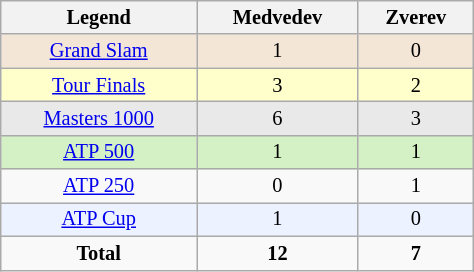<table class="wikitable" style="font-size:85%; width:25%; vertical-align:top; text-align:center;">
<tr>
<th><strong>Legend</strong></th>
<th><strong>Medvedev</strong></th>
<th><strong>Zverev</strong></th>
</tr>
<tr style="background:#f3e6d7;">
<td><a href='#'>Grand Slam</a></td>
<td>1</td>
<td>0</td>
</tr>
<tr style="background:#ffffcc;">
<td><a href='#'>Tour Finals</a></td>
<td>3</td>
<td>2</td>
</tr>
<tr style="background:#e9e9e9;">
<td><a href='#'>Masters 1000</a></td>
<td>6</td>
<td>3</td>
</tr>
<tr style="background:#d4f1c5;">
<td><a href='#'>ATP 500</a></td>
<td>1</td>
<td>1</td>
</tr>
<tr>
<td><a href='#'>ATP 250</a></td>
<td>0</td>
<td>1</td>
</tr>
<tr style="background:#ecf2ff;">
<td><a href='#'>ATP Cup</a></td>
<td>1</td>
<td>0</td>
</tr>
<tr>
<td><strong>Total</strong></td>
<td><strong>12</strong></td>
<td><strong>7</strong></td>
</tr>
</table>
